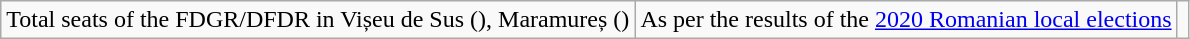<table class="wikitable">
<tr>
<td>Total seats of the FDGR/DFDR in Vișeu de Sus (), Maramureș ()</td>
<td>As per the results of the <a href='#'>2020 Romanian local elections</a></td>
<td></td>
</tr>
</table>
